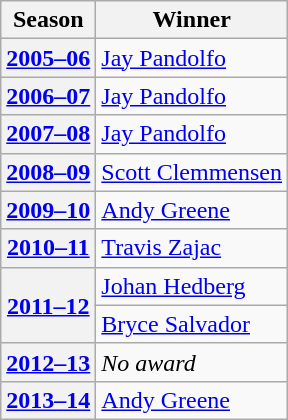<table class="wikitable">
<tr>
<th scope="col">Season</th>
<th scope="col">Winner</th>
</tr>
<tr>
<th scope="row"><a href='#'>2005–06</a></th>
<td><a href='#'>Jay Pandolfo</a></td>
</tr>
<tr>
<th scope="row"><a href='#'>2006–07</a></th>
<td><a href='#'>Jay Pandolfo</a></td>
</tr>
<tr>
<th scope="row"><a href='#'>2007–08</a></th>
<td><a href='#'>Jay Pandolfo</a></td>
</tr>
<tr>
<th scope="row"><a href='#'>2008–09</a></th>
<td><a href='#'>Scott Clemmensen</a></td>
</tr>
<tr>
<th scope="row"><a href='#'>2009–10</a></th>
<td><a href='#'>Andy Greene</a></td>
</tr>
<tr>
<th scope="row"><a href='#'>2010–11</a></th>
<td><a href='#'>Travis Zajac</a></td>
</tr>
<tr>
<th scope="row" rowspan="2"><a href='#'>2011–12</a></th>
<td><a href='#'>Johan Hedberg</a></td>
</tr>
<tr>
<td><a href='#'>Bryce Salvador</a></td>
</tr>
<tr>
<th scope="row"><a href='#'>2012–13</a></th>
<td><em>No award</em></td>
</tr>
<tr>
<th scope="row"><a href='#'>2013–14</a></th>
<td><a href='#'>Andy Greene</a></td>
</tr>
</table>
